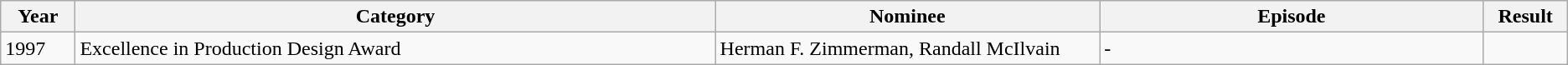<table class="wikitable">
<tr>
<th width="3.5%">Year</th>
<th width="30%">Category</th>
<th width="18%">Nominee</th>
<th width="18%">Episode</th>
<th width="3.5%">Result</th>
</tr>
<tr>
<td>1997</td>
<td>Excellence in Production Design Award</td>
<td>Herman F. Zimmerman, Randall McIlvain</td>
<td>-</td>
<td></td>
</tr>
</table>
